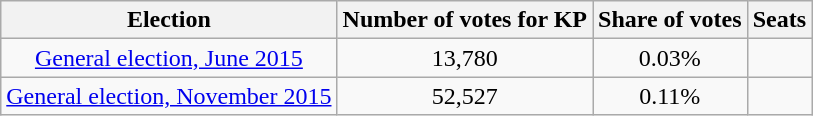<table class="sortable wikitable">
<tr>
<th align=center>Election</th>
<th>Number of votes for KP</th>
<th>Share of votes</th>
<th>Seats</th>
</tr>
<tr>
<td align=center><a href='#'>General election, June 2015</a></td>
<td align=center>13,780</td>
<td align=center>0.03%</td>
<td align=center></td>
</tr>
<tr>
<td align=center><a href='#'>General election, November 2015</a></td>
<td align=center>52,527</td>
<td align=center>0.11%</td>
<td align=center></td>
</tr>
</table>
